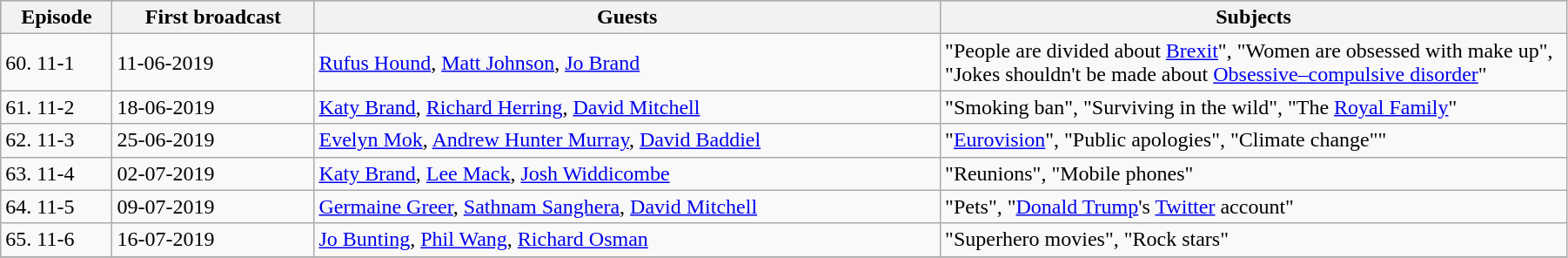<table class="wikitable" style="width:95%;">
<tr bgcolor="#cccccc">
<th>Episode</th>
<th>First broadcast</th>
<th>Guests</th>
<th style="width:40%;">Subjects</th>
</tr>
<tr>
<td>60. 11-1</td>
<td>11-06-2019</td>
<td><a href='#'>Rufus Hound</a>, <a href='#'>Matt Johnson</a>, <a href='#'>Jo Brand</a></td>
<td>"People are divided about <a href='#'>Brexit</a>", "Women are obsessed with make up", "Jokes shouldn't be made about <a href='#'>Obsessive–compulsive disorder</a>"</td>
</tr>
<tr>
<td>61. 11-2</td>
<td>18-06-2019</td>
<td><a href='#'>Katy Brand</a>, <a href='#'>Richard Herring</a>, <a href='#'>David Mitchell</a></td>
<td>"Smoking ban", "Surviving in the wild", "The <a href='#'>Royal Family</a>"</td>
</tr>
<tr>
<td>62. 11-3</td>
<td>25-06-2019</td>
<td><a href='#'>Evelyn Mok</a>, <a href='#'>Andrew Hunter Murray</a>, <a href='#'>David Baddiel</a></td>
<td>"<a href='#'>Eurovision</a>", "Public apologies", "Climate change""</td>
</tr>
<tr>
<td>63. 11-4</td>
<td>02-07-2019</td>
<td><a href='#'>Katy Brand</a>, <a href='#'>Lee Mack</a>, <a href='#'>Josh Widdicombe</a></td>
<td>"Reunions", "Mobile phones"</td>
</tr>
<tr>
<td>64. 11-5</td>
<td>09-07-2019</td>
<td><a href='#'>Germaine Greer</a>, <a href='#'>Sathnam Sanghera</a>, <a href='#'>David Mitchell</a></td>
<td>"Pets", "<a href='#'>Donald Trump</a>'s <a href='#'>Twitter</a> account"</td>
</tr>
<tr>
<td>65. 11-6</td>
<td>16-07-2019</td>
<td><a href='#'>Jo Bunting</a>, <a href='#'>Phil Wang</a>, <a href='#'>Richard Osman</a></td>
<td>"Superhero movies", "Rock stars"</td>
</tr>
<tr>
</tr>
</table>
